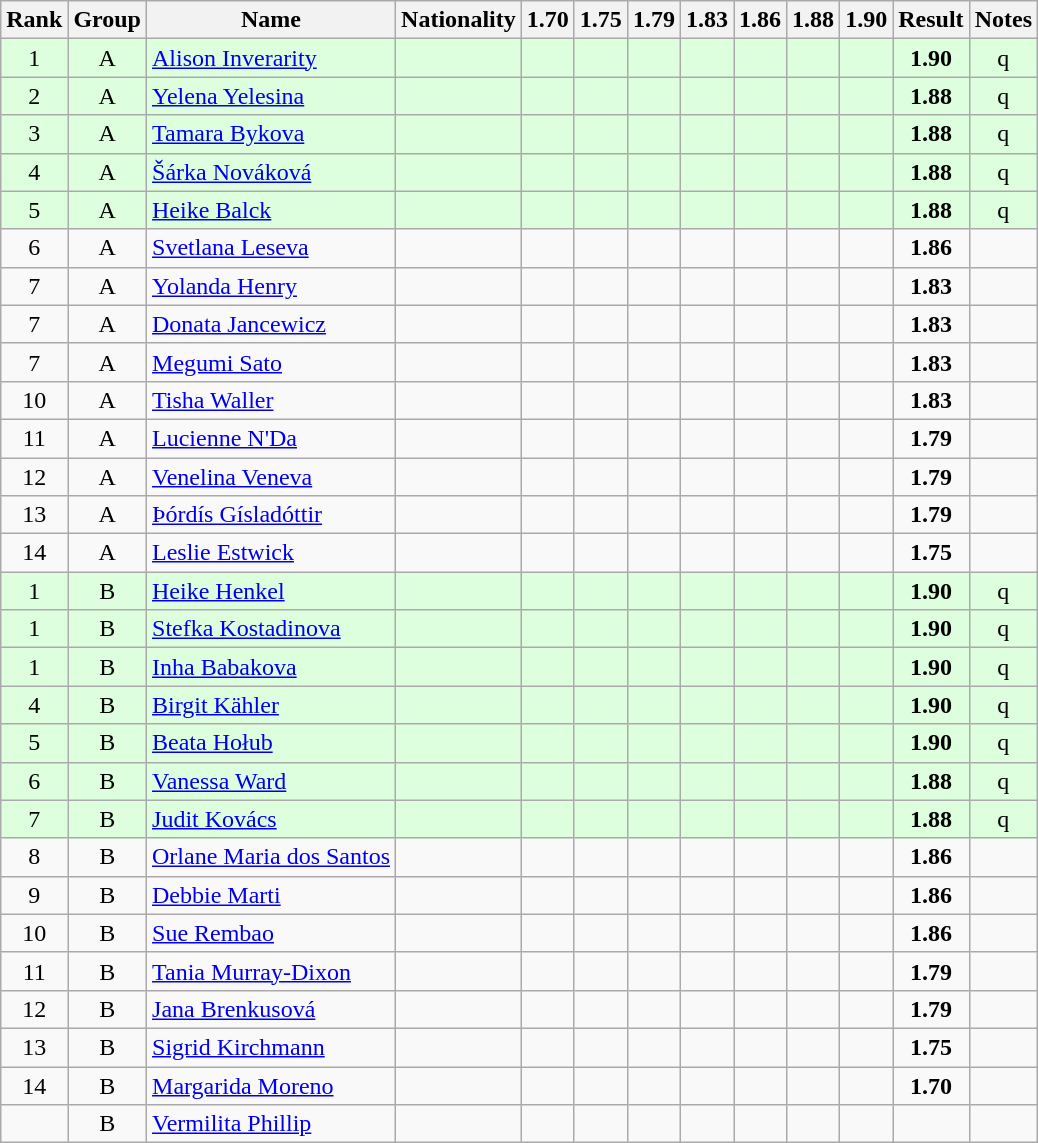<table class="wikitable sortable" style="text-align:center">
<tr>
<th>Rank</th>
<th>Group</th>
<th>Name</th>
<th>Nationality</th>
<th>1.70</th>
<th>1.75</th>
<th>1.79</th>
<th>1.83</th>
<th>1.86</th>
<th>1.88</th>
<th>1.90</th>
<th>Result</th>
<th>Notes</th>
</tr>
<tr bgcolor=ddffdd>
<td>1</td>
<td>A</td>
<td align=left><a href='#'>Alison Inverarity</a></td>
<td align=left></td>
<td></td>
<td></td>
<td></td>
<td></td>
<td></td>
<td></td>
<td></td>
<td><strong>1.90</strong></td>
<td>q</td>
</tr>
<tr bgcolor=ddffdd>
<td>2</td>
<td>A</td>
<td align=left><a href='#'>Yelena Yelesina</a></td>
<td align=left></td>
<td></td>
<td></td>
<td></td>
<td></td>
<td></td>
<td></td>
<td></td>
<td><strong>1.88</strong></td>
<td>q</td>
</tr>
<tr bgcolor=ddffdd>
<td>3</td>
<td>A</td>
<td align=left><a href='#'>Tamara Bykova</a></td>
<td align=left></td>
<td></td>
<td></td>
<td></td>
<td></td>
<td></td>
<td></td>
<td></td>
<td><strong>1.88</strong></td>
<td>q</td>
</tr>
<tr bgcolor=ddffdd>
<td>4</td>
<td>A</td>
<td align=left><a href='#'>Šárka Nováková</a></td>
<td align=left></td>
<td></td>
<td></td>
<td></td>
<td></td>
<td></td>
<td></td>
<td></td>
<td><strong>1.88</strong></td>
<td>q</td>
</tr>
<tr bgcolor=ddffdd>
<td>5</td>
<td>A</td>
<td align=left><a href='#'>Heike Balck</a></td>
<td align=left></td>
<td></td>
<td></td>
<td></td>
<td></td>
<td></td>
<td></td>
<td></td>
<td><strong>1.88</strong></td>
<td>q</td>
</tr>
<tr>
<td>6</td>
<td>A</td>
<td align=left><a href='#'>Svetlana Leseva</a></td>
<td align=left></td>
<td></td>
<td></td>
<td></td>
<td></td>
<td></td>
<td></td>
<td></td>
<td><strong>1.86</strong></td>
<td></td>
</tr>
<tr>
<td>7</td>
<td>A</td>
<td align=left><a href='#'>Yolanda Henry</a></td>
<td align=left></td>
<td></td>
<td></td>
<td></td>
<td></td>
<td></td>
<td></td>
<td></td>
<td><strong>1.83</strong></td>
<td></td>
</tr>
<tr>
<td>7</td>
<td>A</td>
<td align=left><a href='#'>Donata Jancewicz</a></td>
<td align=left></td>
<td></td>
<td></td>
<td></td>
<td></td>
<td></td>
<td></td>
<td></td>
<td><strong>1.83</strong></td>
<td></td>
</tr>
<tr>
<td>7</td>
<td>A</td>
<td align=left><a href='#'>Megumi Sato</a></td>
<td align=left></td>
<td></td>
<td></td>
<td></td>
<td></td>
<td></td>
<td></td>
<td></td>
<td><strong>1.83</strong></td>
<td></td>
</tr>
<tr>
<td>10</td>
<td>A</td>
<td align=left><a href='#'>Tisha Waller</a></td>
<td align=left></td>
<td></td>
<td></td>
<td></td>
<td></td>
<td></td>
<td></td>
<td></td>
<td><strong>1.83</strong></td>
<td></td>
</tr>
<tr>
<td>11</td>
<td>A</td>
<td align=left><a href='#'>Lucienne N'Da</a></td>
<td align=left></td>
<td></td>
<td></td>
<td></td>
<td></td>
<td></td>
<td></td>
<td></td>
<td><strong>1.79</strong></td>
<td></td>
</tr>
<tr>
<td>12</td>
<td>A</td>
<td align=left><a href='#'>Venelina Veneva</a></td>
<td align=left></td>
<td></td>
<td></td>
<td></td>
<td></td>
<td></td>
<td></td>
<td></td>
<td><strong>1.79</strong></td>
<td></td>
</tr>
<tr>
<td>13</td>
<td>A</td>
<td align=left><a href='#'>Þórdís Gísladóttir</a></td>
<td align=left></td>
<td></td>
<td></td>
<td></td>
<td></td>
<td></td>
<td></td>
<td></td>
<td><strong>1.79</strong></td>
<td></td>
</tr>
<tr>
<td>14</td>
<td>A</td>
<td align=left><a href='#'>Leslie Estwick</a></td>
<td align=left></td>
<td></td>
<td></td>
<td></td>
<td></td>
<td></td>
<td></td>
<td></td>
<td><strong>1.75</strong></td>
<td></td>
</tr>
<tr bgcolor=ddffdd>
<td>1</td>
<td>B</td>
<td align=left><a href='#'>Heike Henkel</a></td>
<td align=left></td>
<td></td>
<td></td>
<td></td>
<td></td>
<td></td>
<td></td>
<td></td>
<td><strong>1.90</strong></td>
<td>q</td>
</tr>
<tr bgcolor=ddffdd>
<td>1</td>
<td>B</td>
<td align=left><a href='#'>Stefka Kostadinova</a></td>
<td align=left></td>
<td></td>
<td></td>
<td></td>
<td></td>
<td></td>
<td></td>
<td></td>
<td><strong>1.90</strong></td>
<td>q</td>
</tr>
<tr bgcolor=ddffdd>
<td>1</td>
<td>B</td>
<td align=left><a href='#'>Inha Babakova</a></td>
<td align=left></td>
<td></td>
<td></td>
<td></td>
<td></td>
<td></td>
<td></td>
<td></td>
<td><strong>1.90</strong></td>
<td>q</td>
</tr>
<tr bgcolor=ddffdd>
<td>4</td>
<td>B</td>
<td align=left><a href='#'>Birgit Kähler</a></td>
<td align=left></td>
<td></td>
<td></td>
<td></td>
<td></td>
<td></td>
<td></td>
<td></td>
<td><strong>1.90</strong></td>
<td>q</td>
</tr>
<tr bgcolor=ddffdd>
<td>5</td>
<td>B</td>
<td align=left><a href='#'>Beata Hołub</a></td>
<td align=left></td>
<td></td>
<td></td>
<td></td>
<td></td>
<td></td>
<td></td>
<td></td>
<td><strong>1.90</strong></td>
<td>q</td>
</tr>
<tr bgcolor=ddffdd>
<td>6</td>
<td>B</td>
<td align=left><a href='#'>Vanessa Ward</a></td>
<td align=left></td>
<td></td>
<td></td>
<td></td>
<td></td>
<td></td>
<td></td>
<td></td>
<td><strong>1.88</strong></td>
<td>q</td>
</tr>
<tr bgcolor=ddffdd>
<td>7</td>
<td>B</td>
<td align=left><a href='#'>Judit Kovács</a></td>
<td align=left></td>
<td></td>
<td></td>
<td></td>
<td></td>
<td></td>
<td></td>
<td></td>
<td><strong>1.88</strong></td>
<td>q</td>
</tr>
<tr>
<td>8</td>
<td>B</td>
<td align=left><a href='#'>Orlane Maria dos Santos</a></td>
<td align=left></td>
<td></td>
<td></td>
<td></td>
<td></td>
<td></td>
<td></td>
<td></td>
<td><strong>1.86</strong></td>
<td></td>
</tr>
<tr>
<td>9</td>
<td>B</td>
<td align=left><a href='#'>Debbie Marti</a></td>
<td align=left></td>
<td></td>
<td></td>
<td></td>
<td></td>
<td></td>
<td></td>
<td></td>
<td><strong>1.86</strong></td>
<td></td>
</tr>
<tr>
<td>10</td>
<td>B</td>
<td align=left><a href='#'>Sue Rembao</a></td>
<td align=left></td>
<td></td>
<td></td>
<td></td>
<td></td>
<td></td>
<td></td>
<td></td>
<td><strong>1.86</strong></td>
<td></td>
</tr>
<tr>
<td>11</td>
<td>B</td>
<td align=left><a href='#'>Tania Murray-Dixon</a></td>
<td align=left></td>
<td></td>
<td></td>
<td></td>
<td></td>
<td></td>
<td></td>
<td></td>
<td><strong>1.79</strong></td>
<td></td>
</tr>
<tr>
<td>12</td>
<td>B</td>
<td align=left><a href='#'>Jana Brenkusová</a></td>
<td align=left></td>
<td></td>
<td></td>
<td></td>
<td></td>
<td></td>
<td></td>
<td></td>
<td><strong>1.79</strong></td>
<td></td>
</tr>
<tr>
<td>13</td>
<td>B</td>
<td align=left><a href='#'>Sigrid Kirchmann</a></td>
<td align=left></td>
<td></td>
<td></td>
<td></td>
<td></td>
<td></td>
<td></td>
<td></td>
<td><strong>1.75</strong></td>
<td></td>
</tr>
<tr>
<td>14</td>
<td>B</td>
<td align=left><a href='#'>Margarida Moreno</a></td>
<td align=left></td>
<td></td>
<td></td>
<td></td>
<td></td>
<td></td>
<td></td>
<td></td>
<td><strong>1.70</strong></td>
<td></td>
</tr>
<tr>
<td></td>
<td>B</td>
<td align=left><a href='#'>Vermilita Phillip</a></td>
<td align=left></td>
<td></td>
<td></td>
<td></td>
<td></td>
<td></td>
<td></td>
<td></td>
<td><strong></strong></td>
<td></td>
</tr>
</table>
